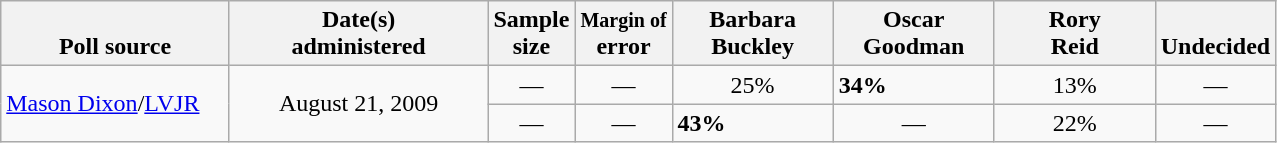<table class="wikitable">
<tr valign= bottom>
<th style="width:145px;">Poll source</th>
<th style="width:165px;">Date(s)<br>administered</th>
<th class=small>Sample<br>size</th>
<th><small>Margin of</small><br>error</th>
<th style="width:100px;">Barbara<br>Buckley</th>
<th style="width:100px;">Oscar<br>Goodman</th>
<th style="width:100px;">Rory<br>Reid</th>
<th style="width:40px;">Undecided</th>
</tr>
<tr>
<td rowspan=2><a href='#'>Mason Dixon</a>/<a href='#'>LVJR</a></td>
<td rowspan="2" style="text-align:center;">August 21, 2009</td>
<td align=center>—</td>
<td align=center>—</td>
<td align=center>25%</td>
<td><strong>34%</strong></td>
<td align=center>13%</td>
<td align=center>—</td>
</tr>
<tr>
<td align=center>—</td>
<td align=center>—</td>
<td><strong>43%</strong></td>
<td align=center>—</td>
<td align=center>22%</td>
<td align=center>—</td>
</tr>
</table>
